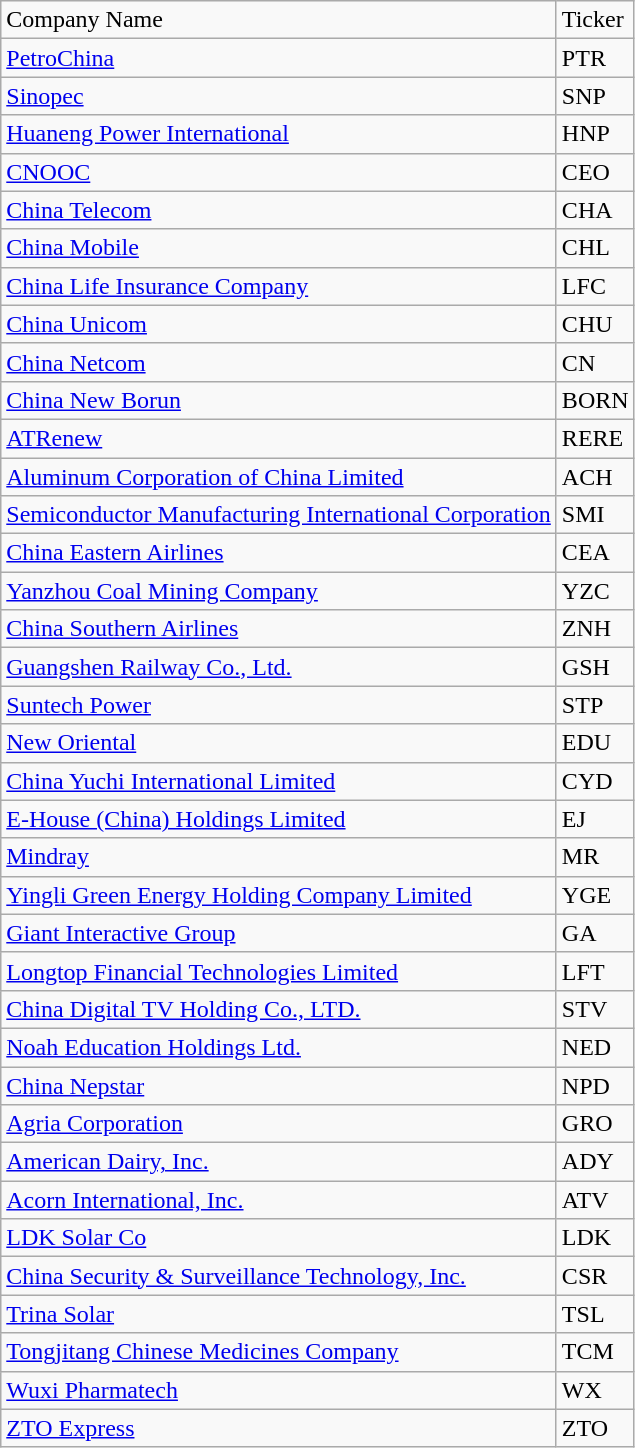<table class="wikitable sortable" border="1">
<tr>
<td>Company Name</td>
<td>Ticker</td>
</tr>
<tr>
<td><a href='#'>PetroChina</a></td>
<td>PTR</td>
</tr>
<tr>
<td><a href='#'>Sinopec</a></td>
<td>SNP</td>
</tr>
<tr>
<td><a href='#'>Huaneng Power International</a></td>
<td>HNP</td>
</tr>
<tr>
<td><a href='#'>CNOOC</a></td>
<td>CEO</td>
</tr>
<tr>
<td><a href='#'>China Telecom</a></td>
<td>CHA</td>
</tr>
<tr>
<td><a href='#'>China Mobile</a></td>
<td>CHL</td>
</tr>
<tr>
<td><a href='#'>China Life Insurance Company</a></td>
<td>LFC</td>
</tr>
<tr>
<td><a href='#'>China Unicom</a></td>
<td>CHU</td>
</tr>
<tr>
<td><a href='#'>China Netcom</a></td>
<td>CN</td>
</tr>
<tr>
<td><a href='#'>China New Borun</a></td>
<td>BORN</td>
</tr>
<tr>
<td><a href='#'>ATRenew</a></td>
<td>RERE</td>
</tr>
<tr>
<td><a href='#'>Aluminum Corporation of China Limited</a></td>
<td>ACH</td>
</tr>
<tr>
<td><a href='#'>Semiconductor Manufacturing International Corporation</a></td>
<td>SMI</td>
</tr>
<tr>
<td><a href='#'>China Eastern Airlines</a></td>
<td>CEA</td>
</tr>
<tr>
<td><a href='#'>Yanzhou Coal Mining Company</a></td>
<td>YZC</td>
</tr>
<tr>
<td><a href='#'>China Southern Airlines</a></td>
<td>ZNH</td>
</tr>
<tr>
<td><a href='#'>Guangshen Railway Co., Ltd.</a></td>
<td>GSH</td>
</tr>
<tr>
<td><a href='#'>Suntech Power</a></td>
<td>STP</td>
</tr>
<tr>
<td><a href='#'>New Oriental</a></td>
<td>EDU</td>
</tr>
<tr>
<td><a href='#'>China Yuchi International Limited</a></td>
<td>CYD</td>
</tr>
<tr>
<td><a href='#'>E-House (China) Holdings Limited</a></td>
<td>EJ</td>
</tr>
<tr>
<td><a href='#'>Mindray</a></td>
<td>MR</td>
</tr>
<tr>
<td><a href='#'>Yingli Green Energy Holding Company Limited</a></td>
<td>YGE</td>
</tr>
<tr>
<td><a href='#'>Giant Interactive Group</a></td>
<td>GA</td>
</tr>
<tr>
<td><a href='#'>Longtop Financial Technologies Limited</a></td>
<td>LFT</td>
</tr>
<tr>
<td><a href='#'>China Digital TV Holding Co., LTD.</a></td>
<td>STV</td>
</tr>
<tr>
<td><a href='#'>Noah Education Holdings Ltd.</a></td>
<td>NED</td>
</tr>
<tr>
<td><a href='#'>China Nepstar</a></td>
<td>NPD</td>
</tr>
<tr>
<td><a href='#'>Agria Corporation</a></td>
<td>GRO</td>
</tr>
<tr>
<td><a href='#'>American Dairy, Inc.</a></td>
<td>ADY</td>
</tr>
<tr>
<td><a href='#'>Acorn International, Inc.</a></td>
<td>ATV</td>
</tr>
<tr>
<td><a href='#'>LDK Solar Co</a></td>
<td>LDK</td>
</tr>
<tr>
<td><a href='#'>China Security & Surveillance Technology, Inc.</a></td>
<td>CSR</td>
</tr>
<tr>
<td><a href='#'>Trina Solar</a></td>
<td>TSL</td>
</tr>
<tr>
<td><a href='#'>Tongjitang Chinese Medicines Company</a></td>
<td>TCM</td>
</tr>
<tr>
<td><a href='#'>Wuxi Pharmatech</a></td>
<td>WX</td>
</tr>
<tr>
<td><a href='#'>ZTO Express</a></td>
<td>ZTO</td>
</tr>
</table>
